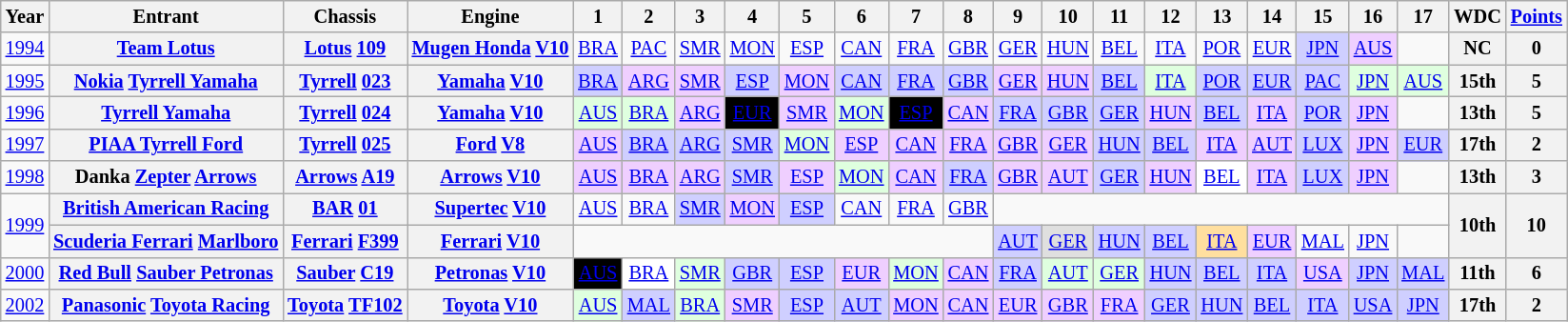<table class="wikitable" style="text-align:center; font-size:85%">
<tr>
<th>Year</th>
<th>Entrant</th>
<th>Chassis</th>
<th>Engine</th>
<th>1</th>
<th>2</th>
<th>3</th>
<th>4</th>
<th>5</th>
<th>6</th>
<th>7</th>
<th>8</th>
<th>9</th>
<th>10</th>
<th>11</th>
<th>12</th>
<th>13</th>
<th>14</th>
<th>15</th>
<th>16</th>
<th>17</th>
<th>WDC</th>
<th><a href='#'>Points</a></th>
</tr>
<tr>
<td><a href='#'>1994</a></td>
<th nowrap><a href='#'>Team Lotus</a></th>
<th nowrap><a href='#'>Lotus</a> <a href='#'>109</a></th>
<th nowrap><a href='#'>Mugen Honda</a> <a href='#'>V10</a></th>
<td><a href='#'>BRA</a></td>
<td><a href='#'>PAC</a></td>
<td><a href='#'>SMR</a></td>
<td><a href='#'>MON</a></td>
<td><a href='#'>ESP</a></td>
<td><a href='#'>CAN</a></td>
<td><a href='#'>FRA</a></td>
<td><a href='#'>GBR</a></td>
<td><a href='#'>GER</a></td>
<td><a href='#'>HUN</a></td>
<td><a href='#'>BEL</a></td>
<td><a href='#'>ITA</a></td>
<td><a href='#'>POR</a></td>
<td><a href='#'>EUR</a></td>
<td style="background:#cfcfff;"><a href='#'>JPN</a><br></td>
<td style="background:#efcfff;"><a href='#'>AUS</a><br></td>
<td></td>
<th>NC</th>
<th>0</th>
</tr>
<tr>
<td><a href='#'>1995</a></td>
<th nowrap><a href='#'>Nokia</a> <a href='#'>Tyrrell Yamaha</a></th>
<th nowrap><a href='#'>Tyrrell</a> <a href='#'>023</a></th>
<th nowrap><a href='#'>Yamaha</a> <a href='#'>V10</a></th>
<td style="background:#cfcfff;"><a href='#'>BRA</a><br></td>
<td style="background:#efcfff;"><a href='#'>ARG</a><br></td>
<td style="background:#efcfff;"><a href='#'>SMR</a><br></td>
<td style="background:#cfcfff;"><a href='#'>ESP</a><br></td>
<td style="background:#efcfff;"><a href='#'>MON</a><br></td>
<td style="background:#cfcfff;"><a href='#'>CAN</a><br></td>
<td style="background:#cfcfff;"><a href='#'>FRA</a><br></td>
<td style="background:#cfcfff;"><a href='#'>GBR</a><br></td>
<td style="background:#efcfff;"><a href='#'>GER</a><br></td>
<td style="background:#efcfff;"><a href='#'>HUN</a><br></td>
<td style="background:#cfcfff;"><a href='#'>BEL</a><br></td>
<td style="background:#dfffdf;"><a href='#'>ITA</a><br></td>
<td style="background:#cfcfff;"><a href='#'>POR</a><br></td>
<td style="background:#cfcfff;"><a href='#'>EUR</a><br></td>
<td style="background:#cfcfff;"><a href='#'>PAC</a><br></td>
<td style="background:#dfffdf;"><a href='#'>JPN</a><br></td>
<td style="background:#dfffdf;"><a href='#'>AUS</a><br></td>
<th>15th</th>
<th>5</th>
</tr>
<tr>
<td><a href='#'>1996</a></td>
<th nowrap><a href='#'>Tyrrell Yamaha</a></th>
<th nowrap><a href='#'>Tyrrell</a> <a href='#'>024</a></th>
<th nowrap><a href='#'>Yamaha</a> <a href='#'>V10</a></th>
<td style="background:#dfffdf;"><a href='#'>AUS</a><br></td>
<td style="background:#dfffdf;"><a href='#'>BRA</a><br></td>
<td style="background:#efcfff;"><a href='#'>ARG</a><br></td>
<td style="background:#000; color:white;"><a href='#'><span>EUR</span></a><br></td>
<td style="background:#efcfff;"><a href='#'>SMR</a><br></td>
<td style="background:#dfffdf;"><a href='#'>MON</a><br></td>
<td style="background:#000; color:white;"><a href='#'><span>ESP</span></a><br></td>
<td style="background:#efcfff;"><a href='#'>CAN</a><br></td>
<td style="background:#cfcfff;"><a href='#'>FRA</a><br></td>
<td style="background:#cfcfff;"><a href='#'>GBR</a><br></td>
<td style="background:#cfcfff;"><a href='#'>GER</a><br></td>
<td style="background:#efcfff;"><a href='#'>HUN</a><br></td>
<td style="background:#cfcfff;"><a href='#'>BEL</a><br></td>
<td style="background:#efcfff;"><a href='#'>ITA</a><br></td>
<td style="background:#cfcfff;"><a href='#'>POR</a><br></td>
<td style="background:#efcfff;"><a href='#'>JPN</a><br></td>
<td></td>
<th>13th</th>
<th>5</th>
</tr>
<tr>
<td><a href='#'>1997</a></td>
<th nowrap><a href='#'>PIAA Tyrrell Ford</a></th>
<th nowrap><a href='#'>Tyrrell</a> <a href='#'>025</a></th>
<th nowrap><a href='#'>Ford</a> <a href='#'>V8</a></th>
<td style="background:#efcfff;"><a href='#'>AUS</a><br></td>
<td style="background:#cfcfff;"><a href='#'>BRA</a><br></td>
<td style="background:#cfcfff;"><a href='#'>ARG</a><br></td>
<td style="background:#cfcfff;"><a href='#'>SMR</a><br></td>
<td style="background:#dfffdf;"><a href='#'>MON</a><br></td>
<td style="background:#efcfff;"><a href='#'>ESP</a><br></td>
<td style="background:#efcfff;"><a href='#'>CAN</a><br></td>
<td style="background:#efcfff;"><a href='#'>FRA</a><br></td>
<td style="background:#efcfff;"><a href='#'>GBR</a><br></td>
<td style="background:#efcfff;"><a href='#'>GER</a><br></td>
<td style="background:#cfcfff;"><a href='#'>HUN</a><br></td>
<td style="background:#cfcfff;"><a href='#'>BEL</a><br></td>
<td style="background:#efcfff;"><a href='#'>ITA</a><br></td>
<td style="background:#efcfff;"><a href='#'>AUT</a><br></td>
<td style="background:#cfcfff;"><a href='#'>LUX</a><br></td>
<td style="background:#efcfff;"><a href='#'>JPN</a><br></td>
<td style="background:#cfcfff;"><a href='#'>EUR</a><br></td>
<th>17th</th>
<th>2</th>
</tr>
<tr>
<td><a href='#'>1998</a></td>
<th nowrap>Danka <a href='#'>Zepter</a> <a href='#'>Arrows</a></th>
<th nowrap><a href='#'>Arrows</a> <a href='#'>A19</a></th>
<th nowrap><a href='#'>Arrows</a> <a href='#'>V10</a></th>
<td style="background:#efcfff;"><a href='#'>AUS</a><br></td>
<td style="background:#efcfff;"><a href='#'>BRA</a><br></td>
<td style="background:#efcfff;"><a href='#'>ARG</a><br></td>
<td style="background:#cfcfff;"><a href='#'>SMR</a><br></td>
<td style="background:#efcfff;"><a href='#'>ESP</a><br></td>
<td style="background:#dfffdf;"><a href='#'>MON</a><br></td>
<td style="background:#efcfff;"><a href='#'>CAN</a><br></td>
<td style="background:#cfcfff;"><a href='#'>FRA</a><br></td>
<td style="background:#efcfff;"><a href='#'>GBR</a><br></td>
<td style="background:#efcfff;"><a href='#'>AUT</a><br></td>
<td style="background:#cfcfff;"><a href='#'>GER</a><br></td>
<td style="background:#efcfff;"><a href='#'>HUN</a><br></td>
<td style="background:white;"><a href='#'>BEL</a><br></td>
<td style="background:#efcfff;"><a href='#'>ITA</a><br></td>
<td style="background:#cfcfff;"><a href='#'>LUX</a><br></td>
<td style="background:#efcfff;"><a href='#'>JPN</a><br></td>
<td></td>
<th>13th</th>
<th>3</th>
</tr>
<tr>
<td rowspan=2><a href='#'>1999</a></td>
<th nowrap><a href='#'>British American Racing</a></th>
<th nowrap><a href='#'>BAR</a> <a href='#'>01</a></th>
<th nowrap><a href='#'>Supertec</a> <a href='#'>V10</a></th>
<td><a href='#'>AUS</a></td>
<td><a href='#'>BRA</a></td>
<td style="background:#cfcfff;"><a href='#'>SMR</a><br></td>
<td style="background:#efcfff;"><a href='#'>MON</a><br></td>
<td style="background:#cfcfff;"><a href='#'>ESP</a><br></td>
<td><a href='#'>CAN</a></td>
<td><a href='#'>FRA</a></td>
<td><a href='#'>GBR</a></td>
<td colspan=9></td>
<th rowspan=2>10th</th>
<th rowspan=2>10</th>
</tr>
<tr>
<th nowrap><a href='#'>Scuderia Ferrari</a> <a href='#'>Marlboro</a></th>
<th nowrap><a href='#'>Ferrari</a> <a href='#'>F399</a></th>
<th nowrap><a href='#'>Ferrari</a> <a href='#'>V10</a></th>
<td colspan=8></td>
<td style="background:#cfcfff;"><a href='#'>AUT</a><br></td>
<td style="background:#dfdfdf;"><a href='#'>GER</a><br></td>
<td style="background:#cfcfff;"><a href='#'>HUN</a><br></td>
<td style="background:#cfcfff;"><a href='#'>BEL</a><br></td>
<td style="background:#ffdf9f;"><a href='#'>ITA</a><br></td>
<td style="background:#efcfff;"><a href='#'>EUR</a><br></td>
<td><a href='#'>MAL</a></td>
<td><a href='#'>JPN</a></td>
<td></td>
</tr>
<tr>
<td><a href='#'>2000</a></td>
<th nowrap><a href='#'>Red Bull</a> <a href='#'>Sauber Petronas</a></th>
<th nowrap><a href='#'>Sauber</a> <a href='#'>C19</a></th>
<th nowrap><a href='#'>Petronas</a> <a href='#'>V10</a></th>
<td style="background:#000; color:white;"><a href='#'><span>AUS</span></a><br></td>
<td style="background:white;"><a href='#'>BRA</a><br></td>
<td style="background:#dfffdf;"><a href='#'>SMR</a><br></td>
<td style="background:#cfcfff;"><a href='#'>GBR</a><br></td>
<td style="background:#cfcfff;"><a href='#'>ESP</a><br></td>
<td style="background:#efcfff;"><a href='#'>EUR</a><br></td>
<td style="background:#dfffdf;"><a href='#'>MON</a><br></td>
<td style="background:#efcfff;"><a href='#'>CAN</a><br></td>
<td style="background:#cfcfff;"><a href='#'>FRA</a><br></td>
<td style="background:#dfffdf;"><a href='#'>AUT</a><br></td>
<td style="background:#dfffdf;"><a href='#'>GER</a><br></td>
<td style="background:#cfcfff;"><a href='#'>HUN</a><br></td>
<td style="background:#cfcfff;"><a href='#'>BEL</a><br></td>
<td style="background:#cfcfff;"><a href='#'>ITA</a><br></td>
<td style="background:#efcfff;"><a href='#'>USA</a><br></td>
<td style="background:#cfcfff;"><a href='#'>JPN</a><br></td>
<td style="background:#cfcfff;"><a href='#'>MAL</a><br></td>
<th>11th</th>
<th>6</th>
</tr>
<tr>
<td><a href='#'>2002</a></td>
<th nowrap><a href='#'>Panasonic</a> <a href='#'>Toyota Racing</a></th>
<th nowrap><a href='#'>Toyota</a> <a href='#'>TF102</a></th>
<th nowrap><a href='#'>Toyota</a> <a href='#'>V10</a></th>
<td style="background:#dfffdf;"><a href='#'>AUS</a><br></td>
<td style="background:#cfcfff;"><a href='#'>MAL</a><br></td>
<td style="background:#dfffdf;"><a href='#'>BRA</a><br></td>
<td style="background:#efcfff;"><a href='#'>SMR</a><br></td>
<td style="background:#cfcfff;"><a href='#'>ESP</a><br></td>
<td style="background:#cfcfff;"><a href='#'>AUT</a><br></td>
<td style="background:#efcfff;"><a href='#'>MON</a><br></td>
<td style="background:#efcfff;"><a href='#'>CAN</a><br></td>
<td style="background:#efcfff;"><a href='#'>EUR</a><br></td>
<td style="background:#efcfff;"><a href='#'>GBR</a><br></td>
<td style="background:#efcfff;"><a href='#'>FRA</a><br></td>
<td style="background:#cfcfff;"><a href='#'>GER</a><br></td>
<td style="background:#cfcfff;"><a href='#'>HUN</a><br></td>
<td style="background:#cfcfff;"><a href='#'>BEL</a><br></td>
<td style="background:#cfcfff;"><a href='#'>ITA</a><br></td>
<td style="background:#cfcfff;"><a href='#'>USA</a><br></td>
<td style="background:#cfcfff;"><a href='#'>JPN</a><br></td>
<th>17th</th>
<th>2</th>
</tr>
</table>
